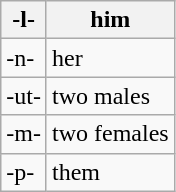<table class="wikitable">
<tr>
<th>-l-</th>
<th>him</th>
</tr>
<tr>
<td>-n-</td>
<td>her</td>
</tr>
<tr>
<td>-ut-</td>
<td>two males</td>
</tr>
<tr>
<td>-m-</td>
<td>two females</td>
</tr>
<tr>
<td>-p-</td>
<td>them</td>
</tr>
</table>
